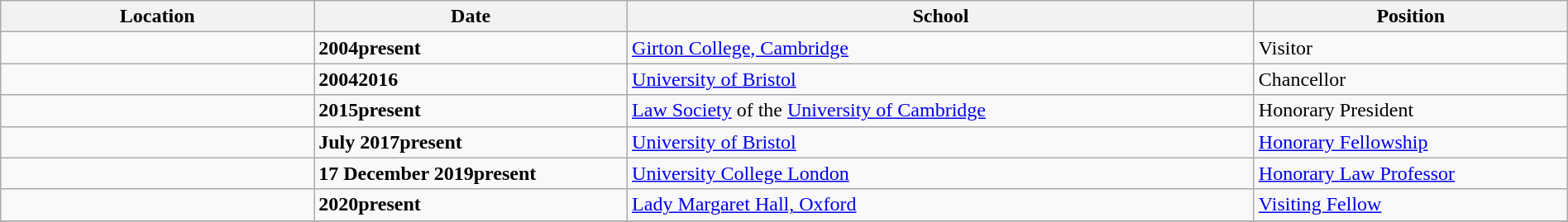<table class="wikitable" style="width:100%;">
<tr>
<th style="width:20%;">Location</th>
<th style="width:20%;">Date</th>
<th style="width:40%;">School</th>
<th style="width:20%;">Position</th>
</tr>
<tr>
<td></td>
<td><strong>2004present</strong></td>
<td><a href='#'>Girton College, Cambridge</a></td>
<td>Visitor</td>
</tr>
<tr>
<td></td>
<td><strong>20042016</strong></td>
<td><a href='#'>University of Bristol</a></td>
<td>Chancellor</td>
</tr>
<tr>
<td></td>
<td><strong>2015present</strong></td>
<td><a href='#'>Law Society</a> of the <a href='#'>University of Cambridge</a></td>
<td>Honorary President</td>
</tr>
<tr>
<td></td>
<td><strong>July 2017present</strong></td>
<td><a href='#'>University of Bristol</a></td>
<td><a href='#'>Honorary Fellowship</a></td>
</tr>
<tr>
<td></td>
<td><strong>17 December 2019present</strong></td>
<td><a href='#'>University College London</a></td>
<td><a href='#'>Honorary Law Professor</a></td>
</tr>
<tr>
<td></td>
<td><strong>2020present</strong></td>
<td><a href='#'>Lady Margaret Hall, Oxford</a></td>
<td><a href='#'>Visiting Fellow</a></td>
</tr>
<tr>
</tr>
</table>
